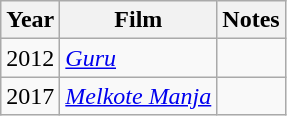<table class="wikitable">
<tr>
<th>Year</th>
<th>Film</th>
<th>Notes</th>
</tr>
<tr>
<td>2012</td>
<td><em><a href='#'>Guru</a></em></td>
<td></td>
</tr>
<tr>
<td>2017</td>
<td><em><a href='#'>Melkote Manja</a></em></td>
<td></td>
</tr>
</table>
